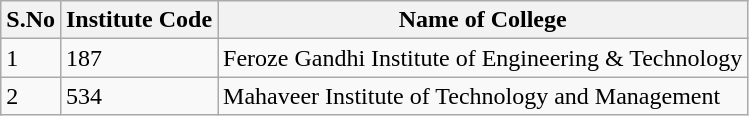<table class="wikitable sortable">
<tr>
<th>S.No</th>
<th>Institute Code</th>
<th>Name of College</th>
</tr>
<tr>
<td>1</td>
<td>187</td>
<td>Feroze Gandhi Institute of Engineering & Technology</td>
</tr>
<tr>
<td>2</td>
<td>534</td>
<td>Mahaveer Institute of Technology and Management</td>
</tr>
</table>
